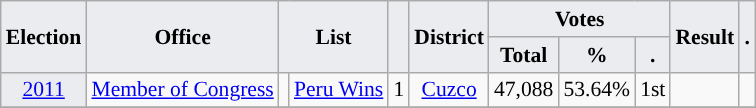<table class="wikitable" style="font-size:90%; text-align:center;">
<tr>
<th style="background-color:#EAECF0;" rowspan=2>Election</th>
<th style="background-color:#EAECF0;" rowspan=2>Office</th>
<th style="background-color:#EAECF0;" colspan=2 rowspan=2>List</th>
<th style="background-color:#EAECF0;" rowspan=2></th>
<th style="background-color:#EAECF0;" rowspan=2>District</th>
<th style="background-color:#EAECF0;" colspan=3>Votes</th>
<th style="background-color:#EAECF0;" rowspan=2>Result</th>
<th style="background-color:#EAECF0;" rowspan=2>.</th>
</tr>
<tr>
<th style="background-color:#EAECF0;">Total</th>
<th style="background-color:#EAECF0;">%</th>
<th style="background-color:#EAECF0;">.</th>
</tr>
<tr>
<td style="background-color:#EAECF0;"><a href='#'>2011</a></td>
<td><a href='#'>Member of Congress</a></td>
<td style="background-color:"></td>
<td><a href='#'>Peru Wins</a></td>
<td>1</td>
<td><a href='#'>Cuzco</a></td>
<td>47,088</td>
<td>53.64%</td>
<td>1st</td>
<td></td>
<td></td>
</tr>
<tr>
</tr>
</table>
